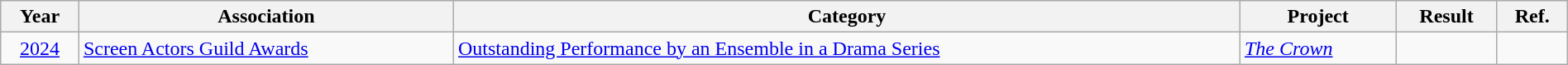<table class="wikitable" width="100%">
<tr>
<th>Year</th>
<th>Association</th>
<th>Category</th>
<th>Project</th>
<th>Result</th>
<th>Ref.</th>
</tr>
<tr>
<td align="center"><a href='#'>2024</a></td>
<td><a href='#'>Screen Actors Guild Awards</a></td>
<td><a href='#'>Outstanding Performance by an Ensemble in a Drama Series</a></td>
<td><em><a href='#'>The Crown</a></em></td>
<td></td>
<td align="center"></td>
</tr>
</table>
